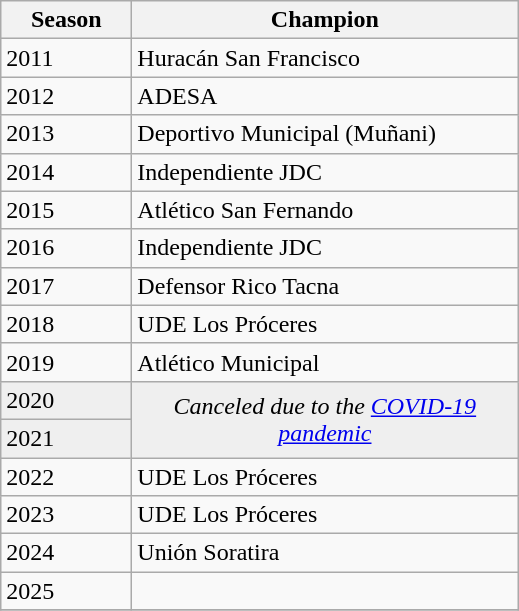<table class="wikitable sortable">
<tr>
<th width=80px>Season</th>
<th width=250px>Champion</th>
</tr>
<tr>
<td>2011</td>
<td>Huracán San Francisco</td>
</tr>
<tr>
<td>2012</td>
<td>ADESA</td>
</tr>
<tr>
<td>2013</td>
<td>Deportivo Municipal (Muñani)</td>
</tr>
<tr>
<td>2014</td>
<td>Independiente JDC</td>
</tr>
<tr>
<td>2015</td>
<td>Atlético San Fernando</td>
</tr>
<tr>
<td>2016</td>
<td>Independiente JDC</td>
</tr>
<tr>
<td>2017</td>
<td>Defensor Rico Tacna</td>
</tr>
<tr>
<td>2018</td>
<td>UDE Los Próceres</td>
</tr>
<tr>
<td>2019</td>
<td>Atlético Municipal</td>
</tr>
<tr bgcolor=#efefef>
<td>2020</td>
<td rowspan=2 colspan="1" align=center><em>Canceled due to the <a href='#'>COVID-19 pandemic</a></em></td>
</tr>
<tr bgcolor=#efefef>
<td>2021</td>
</tr>
<tr>
<td>2022</td>
<td>UDE Los Próceres</td>
</tr>
<tr>
<td>2023</td>
<td>UDE Los Próceres</td>
</tr>
<tr>
<td>2024</td>
<td>Unión Soratira</td>
</tr>
<tr>
<td>2025</td>
<td></td>
</tr>
<tr>
</tr>
</table>
